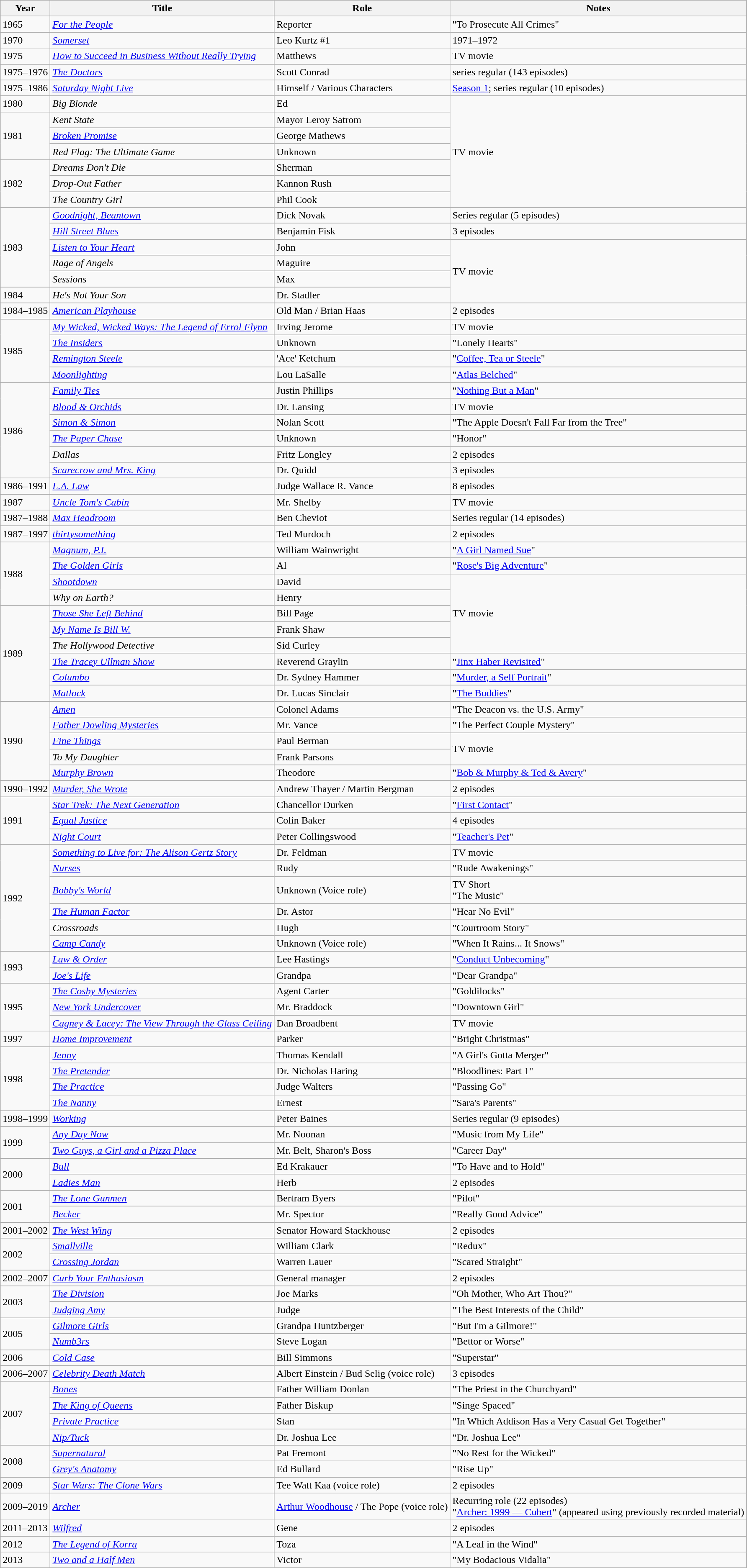<table class="wikitable">
<tr>
<th>Year</th>
<th>Title</th>
<th>Role</th>
<th>Notes</th>
</tr>
<tr>
<td>1965</td>
<td><em><a href='#'>For the People</a></em></td>
<td>Reporter</td>
<td>"To Prosecute All Crimes"</td>
</tr>
<tr>
<td>1970</td>
<td><em><a href='#'>Somerset</a></em></td>
<td>Leo Kurtz #1</td>
<td>1971–1972</td>
</tr>
<tr>
<td>1975</td>
<td><em><a href='#'>How to Succeed in Business Without Really Trying</a></em></td>
<td>Matthews</td>
<td>TV movie</td>
</tr>
<tr>
<td>1975–1976</td>
<td><em><a href='#'>The Doctors</a></em></td>
<td>Scott Conrad</td>
<td>series regular (143 episodes)</td>
</tr>
<tr>
<td>1975–1986</td>
<td><em><a href='#'>Saturday Night Live</a></em></td>
<td>Himself / Various Characters</td>
<td><a href='#'>Season 1</a>; series regular (10 episodes)</td>
</tr>
<tr>
<td>1980</td>
<td><em>Big Blonde</em></td>
<td>Ed</td>
<td rowspan=7>TV movie</td>
</tr>
<tr>
<td rowspan=3>1981</td>
<td><em>Kent State</em></td>
<td>Mayor Leroy Satrom</td>
</tr>
<tr>
<td><em><a href='#'>Broken Promise</a></em></td>
<td>George Mathews</td>
</tr>
<tr>
<td><em>Red Flag: The Ultimate Game</em></td>
<td>Unknown</td>
</tr>
<tr>
<td rowspan=3>1982</td>
<td><em>Dreams Don't Die</em></td>
<td>Sherman</td>
</tr>
<tr>
<td><em>Drop-Out Father</em></td>
<td>Kannon Rush</td>
</tr>
<tr>
<td><em>The Country Girl</em></td>
<td>Phil Cook</td>
</tr>
<tr>
<td rowspan=5>1983</td>
<td><em><a href='#'>Goodnight, Beantown</a></em></td>
<td>Dick Novak</td>
<td>Series regular (5 episodes)</td>
</tr>
<tr>
<td><em><a href='#'>Hill Street Blues</a></em></td>
<td>Benjamin Fisk</td>
<td>3 episodes</td>
</tr>
<tr>
<td><em><a href='#'>Listen to Your Heart</a></em></td>
<td>John</td>
<td rowspan=4>TV movie</td>
</tr>
<tr>
<td><em>Rage of Angels</em></td>
<td>Maguire</td>
</tr>
<tr>
<td><em>Sessions</em></td>
<td>Max</td>
</tr>
<tr>
<td>1984</td>
<td><em>He's Not Your Son</em></td>
<td>Dr. Stadler</td>
</tr>
<tr>
<td>1984–1985</td>
<td><em><a href='#'>American Playhouse</a></em></td>
<td>Old Man / Brian Haas</td>
<td>2 episodes</td>
</tr>
<tr>
<td rowspan=4>1985</td>
<td><em><a href='#'>My Wicked, Wicked Ways: The Legend of Errol Flynn</a></em></td>
<td>Irving Jerome</td>
<td>TV movie</td>
</tr>
<tr>
<td><em><a href='#'>The Insiders</a></em></td>
<td>Unknown</td>
<td>"Lonely Hearts"</td>
</tr>
<tr>
<td><em><a href='#'>Remington Steele</a></em></td>
<td>'Ace' Ketchum</td>
<td>"<a href='#'>Coffee, Tea or Steele</a>"</td>
</tr>
<tr>
<td><em><a href='#'>Moonlighting</a></em></td>
<td>Lou LaSalle</td>
<td>"<a href='#'>Atlas Belched</a>"</td>
</tr>
<tr>
<td rowspan=6>1986</td>
<td><em><a href='#'>Family Ties</a></em></td>
<td>Justin Phillips</td>
<td>"<a href='#'>Nothing But a Man</a>"</td>
</tr>
<tr>
<td><em><a href='#'>Blood & Orchids</a></em></td>
<td>Dr. Lansing</td>
<td>TV movie</td>
</tr>
<tr>
<td><em><a href='#'>Simon & Simon</a></em></td>
<td>Nolan Scott</td>
<td>"The Apple Doesn't Fall Far from the Tree"</td>
</tr>
<tr>
<td><em><a href='#'>The Paper Chase</a></em></td>
<td>Unknown</td>
<td>"Honor"</td>
</tr>
<tr>
<td><em>Dallas</em></td>
<td>Fritz Longley</td>
<td>2 episodes</td>
</tr>
<tr>
<td><em><a href='#'>Scarecrow and Mrs. King</a></em></td>
<td>Dr. Quidd</td>
<td>3 episodes</td>
</tr>
<tr>
<td>1986–1991</td>
<td><em><a href='#'>L.A. Law</a></em></td>
<td>Judge Wallace R. Vance</td>
<td>8 episodes</td>
</tr>
<tr>
<td>1987</td>
<td><em><a href='#'>Uncle Tom's Cabin</a></em></td>
<td>Mr. Shelby</td>
<td>TV movie</td>
</tr>
<tr>
<td>1987–1988</td>
<td><em><a href='#'>Max Headroom</a></em></td>
<td>Ben Cheviot</td>
<td>Series regular (14 episodes)</td>
</tr>
<tr>
<td>1987–1997</td>
<td><em><a href='#'>thirtysomething</a></em></td>
<td>Ted Murdoch</td>
<td>2 episodes</td>
</tr>
<tr>
<td rowspan=4>1988</td>
<td><em><a href='#'>Magnum, P.I.</a></em></td>
<td>William Wainwright</td>
<td>"<a href='#'>A Girl Named Sue</a>"</td>
</tr>
<tr>
<td><em><a href='#'>The Golden Girls</a></em></td>
<td>Al</td>
<td>"<a href='#'>Rose's Big Adventure</a>"</td>
</tr>
<tr>
<td><em><a href='#'>Shootdown</a></em></td>
<td>David</td>
<td rowspan=5>TV movie</td>
</tr>
<tr>
<td><em>Why on Earth?</em></td>
<td>Henry</td>
</tr>
<tr>
<td rowspan=6>1989</td>
<td><em><a href='#'>Those She Left Behind</a></em></td>
<td>Bill Page</td>
</tr>
<tr>
<td><em><a href='#'>My Name Is Bill W.</a></em></td>
<td>Frank Shaw</td>
</tr>
<tr>
<td><em>The Hollywood Detective</em></td>
<td>Sid Curley</td>
</tr>
<tr>
<td><em><a href='#'>The Tracey Ullman Show</a></em></td>
<td>Reverend Graylin</td>
<td>"<a href='#'>Jinx Haber Revisited</a>"</td>
</tr>
<tr>
<td><em><a href='#'>Columbo</a></em></td>
<td>Dr. Sydney Hammer</td>
<td>"<a href='#'>Murder, a Self Portrait</a>"</td>
</tr>
<tr>
<td><em><a href='#'>Matlock</a></em></td>
<td>Dr. Lucas Sinclair</td>
<td>"<a href='#'>The Buddies</a>"</td>
</tr>
<tr>
<td rowspan=5>1990</td>
<td><em><a href='#'>Amen</a></em></td>
<td>Colonel Adams</td>
<td>"The Deacon vs. the U.S. Army"</td>
</tr>
<tr>
<td><em><a href='#'>Father Dowling Mysteries</a></em></td>
<td>Mr. Vance</td>
<td>"The Perfect Couple Mystery"</td>
</tr>
<tr>
<td><em><a href='#'>Fine Things</a></em></td>
<td>Paul Berman</td>
<td rowspan=2>TV movie</td>
</tr>
<tr>
<td><em>To My Daughter</em></td>
<td>Frank Parsons</td>
</tr>
<tr>
<td><em><a href='#'>Murphy Brown</a></em></td>
<td>Theodore</td>
<td>"<a href='#'>Bob & Murphy & Ted & Avery</a>"</td>
</tr>
<tr>
<td>1990–1992</td>
<td><em><a href='#'>Murder, She Wrote</a></em></td>
<td>Andrew Thayer / Martin Bergman</td>
<td>2 episodes</td>
</tr>
<tr>
<td rowspan=3>1991</td>
<td><em><a href='#'>Star Trek: The Next Generation</a></em></td>
<td>Chancellor Durken</td>
<td>"<a href='#'>First Contact</a>"</td>
</tr>
<tr>
<td><em><a href='#'>Equal Justice</a></em></td>
<td>Colin Baker</td>
<td>4 episodes</td>
</tr>
<tr>
<td><em><a href='#'>Night Court</a></em></td>
<td>Peter Collingswood</td>
<td>"<a href='#'>Teacher's Pet</a>"</td>
</tr>
<tr>
<td rowspan=6>1992</td>
<td><em><a href='#'>Something to Live for: The Alison Gertz Story</a></em></td>
<td>Dr. Feldman</td>
<td>TV movie</td>
</tr>
<tr>
<td><em><a href='#'>Nurses</a></em></td>
<td>Rudy</td>
<td>"Rude Awakenings"</td>
</tr>
<tr>
<td><em><a href='#'>Bobby's World</a></em></td>
<td>Unknown (Voice role)</td>
<td>TV Short<br>"The Music"</td>
</tr>
<tr>
<td><em><a href='#'>The Human Factor</a></em></td>
<td>Dr. Astor</td>
<td>"Hear No Evil"</td>
</tr>
<tr>
<td><em>Crossroads</em></td>
<td>Hugh</td>
<td>"Courtroom Story"</td>
</tr>
<tr>
<td><em><a href='#'>Camp Candy</a></em></td>
<td>Unknown (Voice role)</td>
<td>"When It Rains... It Snows"</td>
</tr>
<tr>
<td rowspan=2>1993</td>
<td><em><a href='#'>Law & Order</a></em></td>
<td>Lee Hastings</td>
<td>"<a href='#'>Conduct Unbecoming</a>"</td>
</tr>
<tr>
<td><em><a href='#'>Joe's Life</a></em></td>
<td>Grandpa</td>
<td>"Dear Grandpa"</td>
</tr>
<tr>
<td rowspan=3>1995</td>
<td><em><a href='#'>The Cosby Mysteries</a></em></td>
<td>Agent Carter</td>
<td>"Goldilocks"</td>
</tr>
<tr>
<td><em><a href='#'>New York Undercover</a></em></td>
<td>Mr. Braddock</td>
<td>"Downtown Girl"</td>
</tr>
<tr>
<td><em><a href='#'>Cagney & Lacey: The View Through the Glass Ceiling</a></em></td>
<td>Dan Broadbent</td>
<td>TV movie</td>
</tr>
<tr>
<td>1997</td>
<td><em><a href='#'>Home Improvement</a></em></td>
<td>Parker</td>
<td>"Bright Christmas"</td>
</tr>
<tr>
<td rowspan=4>1998</td>
<td><em><a href='#'>Jenny</a></em></td>
<td>Thomas Kendall</td>
<td>"A Girl's Gotta Merger"</td>
</tr>
<tr>
<td><em><a href='#'>The Pretender</a></em></td>
<td>Dr. Nicholas Haring</td>
<td>"Bloodlines: Part 1"</td>
</tr>
<tr>
<td><em><a href='#'>The Practice</a></em></td>
<td>Judge Walters</td>
<td>"Passing Go"</td>
</tr>
<tr>
<td><em><a href='#'>The Nanny</a></em></td>
<td>Ernest</td>
<td>"Sara's Parents"</td>
</tr>
<tr>
<td>1998–1999</td>
<td><em><a href='#'>Working</a></em></td>
<td>Peter Baines</td>
<td>Series regular (9 episodes)</td>
</tr>
<tr>
<td rowspan=2>1999</td>
<td><em><a href='#'>Any Day Now</a></em></td>
<td>Mr. Noonan</td>
<td>"Music from My Life"</td>
</tr>
<tr>
<td><em><a href='#'>Two Guys, a Girl and a Pizza Place</a></em></td>
<td>Mr. Belt, Sharon's Boss</td>
<td>"Career Day"</td>
</tr>
<tr>
<td rowspan=2>2000</td>
<td><em><a href='#'>Bull</a></em></td>
<td>Ed Krakauer</td>
<td>"To Have and to Hold"</td>
</tr>
<tr>
<td><em><a href='#'>Ladies Man</a></em></td>
<td>Herb</td>
<td>2 episodes</td>
</tr>
<tr>
<td rowspan=2>2001</td>
<td><em><a href='#'>The Lone Gunmen</a></em></td>
<td>Bertram Byers</td>
<td>"Pilot"</td>
</tr>
<tr>
<td><em><a href='#'>Becker</a></em></td>
<td>Mr. Spector</td>
<td>"Really Good Advice"</td>
</tr>
<tr>
<td>2001–2002</td>
<td><em><a href='#'>The West Wing</a></em></td>
<td>Senator Howard Stackhouse</td>
<td>2 episodes</td>
</tr>
<tr>
<td rowspan=2>2002</td>
<td><em><a href='#'>Smallville</a></em></td>
<td>William Clark</td>
<td>"Redux"</td>
</tr>
<tr>
<td><em><a href='#'>Crossing Jordan</a></em></td>
<td>Warren Lauer</td>
<td>"Scared Straight"</td>
</tr>
<tr>
<td>2002–2007</td>
<td><em><a href='#'>Curb Your Enthusiasm</a></em></td>
<td>General manager</td>
<td>2 episodes</td>
</tr>
<tr>
<td rowspan=2>2003</td>
<td><em><a href='#'>The Division</a></em></td>
<td>Joe Marks</td>
<td>"Oh Mother, Who Art Thou?"</td>
</tr>
<tr>
<td><em><a href='#'>Judging Amy</a></em></td>
<td>Judge</td>
<td>"The Best Interests of the Child"</td>
</tr>
<tr>
<td rowspan=2>2005</td>
<td><em><a href='#'>Gilmore Girls</a></em></td>
<td>Grandpa Huntzberger</td>
<td>"But I'm a Gilmore!"</td>
</tr>
<tr>
<td><em><a href='#'>Numb3rs</a></em></td>
<td>Steve Logan</td>
<td>"Bettor or Worse"</td>
</tr>
<tr>
<td>2006</td>
<td><em><a href='#'>Cold Case</a></em></td>
<td>Bill Simmons</td>
<td>"Superstar"</td>
</tr>
<tr>
<td>2006–2007</td>
<td><em><a href='#'>Celebrity Death Match</a></em></td>
<td>Albert Einstein / Bud Selig (voice role)</td>
<td>3 episodes</td>
</tr>
<tr>
<td rowspan=4>2007</td>
<td><em><a href='#'>Bones</a></em></td>
<td>Father William Donlan</td>
<td>"The Priest in the Churchyard"</td>
</tr>
<tr>
<td><em><a href='#'>The King of Queens</a></em></td>
<td>Father Biskup</td>
<td>"Singe Spaced"</td>
</tr>
<tr>
<td><em><a href='#'>Private Practice</a></em></td>
<td>Stan</td>
<td>"In Which Addison Has a Very Casual Get Together"</td>
</tr>
<tr>
<td><em><a href='#'>Nip/Tuck</a></em></td>
<td>Dr. Joshua Lee</td>
<td>"Dr. Joshua Lee"</td>
</tr>
<tr>
<td rowspan=2>2008</td>
<td><em><a href='#'>Supernatural</a></em></td>
<td>Pat Fremont</td>
<td>"No Rest for the Wicked"</td>
</tr>
<tr>
<td><em><a href='#'>Grey's Anatomy</a></em></td>
<td>Ed Bullard</td>
<td>"Rise Up"</td>
</tr>
<tr>
<td>2009</td>
<td><em><a href='#'>Star Wars: The Clone Wars</a></em></td>
<td>Tee Watt Kaa (voice role)</td>
<td>2 episodes</td>
</tr>
<tr>
<td>2009–2019</td>
<td><em><a href='#'>Archer</a></em></td>
<td><a href='#'>Arthur Woodhouse</a> / The Pope (voice role)</td>
<td>Recurring role (22 episodes) <br>"<a href='#'>Archer: 1999 — Cubert</a>" (appeared using previously recorded material)</td>
</tr>
<tr>
<td>2011–2013</td>
<td><em><a href='#'>Wilfred</a></em></td>
<td>Gene</td>
<td>2 episodes</td>
</tr>
<tr>
<td>2012</td>
<td><em><a href='#'>The Legend of Korra</a></em></td>
<td>Toza</td>
<td>"A Leaf in the Wind"</td>
</tr>
<tr>
<td>2013</td>
<td><em><a href='#'>Two and a Half Men</a></em></td>
<td>Victor</td>
<td>"My Bodacious Vidalia"</td>
</tr>
</table>
